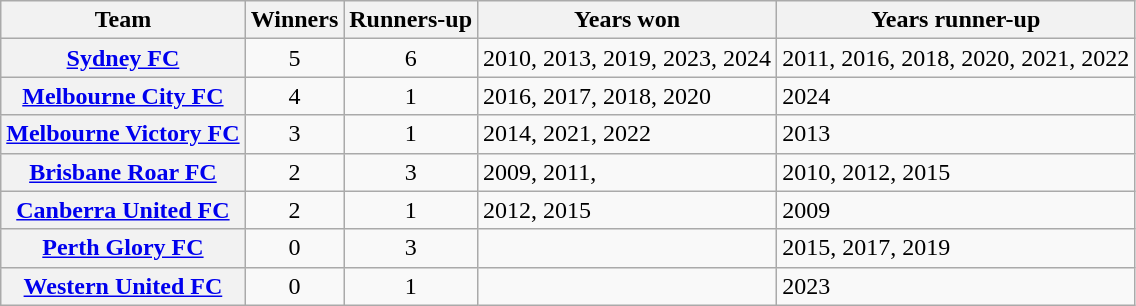<table class="wikitable plainrowheaders sortable">
<tr>
<th scope=col>Team</th>
<th scope=col>Winners</th>
<th scope=col>Runners-up</th>
<th scope=col class="unsortable">Years won</th>
<th scope=col class="unsortable">Years runner-up</th>
</tr>
<tr>
<th scope=row><a href='#'>Sydney FC</a></th>
<td align=center>5</td>
<td align=center>6</td>
<td>2010, 2013, 2019, 2023, 2024</td>
<td>2011, 2016, 2018, 2020, 2021, 2022</td>
</tr>
<tr>
<th scope="row"><a href='#'>Melbourne City FC</a></th>
<td align=center>4</td>
<td align=center>1</td>
<td>2016, 2017, 2018, 2020</td>
<td>2024</td>
</tr>
<tr>
<th scope="row"><a href='#'>Melbourne Victory FC</a></th>
<td align=center>3</td>
<td align=center>1</td>
<td>2014, 2021, 2022</td>
<td>2013</td>
</tr>
<tr>
<th scope="row"><a href='#'>Brisbane Roar FC</a></th>
<td align=center>2</td>
<td align=center>3</td>
<td>2009, 2011,</td>
<td>2010, 2012, 2015</td>
</tr>
<tr>
<th scope="row"><a href='#'>Canberra United FC</a></th>
<td align=center>2</td>
<td align=center>1</td>
<td>2012, 2015</td>
<td>2009</td>
</tr>
<tr>
<th scope="row"><a href='#'>Perth Glory FC</a></th>
<td align=center>0</td>
<td align=center>3</td>
<td></td>
<td>2015, 2017, 2019</td>
</tr>
<tr>
<th scope="row"><a href='#'>Western United FC</a></th>
<td align=center>0</td>
<td align=center>1</td>
<td></td>
<td>2023</td>
</tr>
</table>
